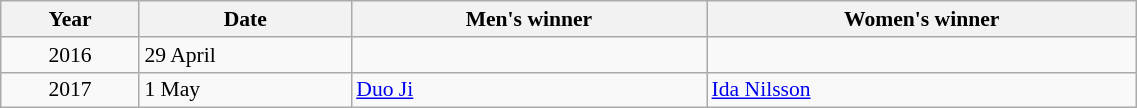<table class="wikitable" width=60% style="font-size:90%; text-align:left;">
<tr>
<th>Year</th>
<th>Date</th>
<th>Men's winner</th>
<th>Women's winner</th>
</tr>
<tr>
<td align=center>2016</td>
<td>29 April</td>
<td></td>
<td></td>
</tr>
<tr>
<td align=center>2017</td>
<td>1 May</td>
<td> <a href='#'>Duo Ji</a></td>
<td> <a href='#'>Ida Nilsson</a></td>
</tr>
</table>
